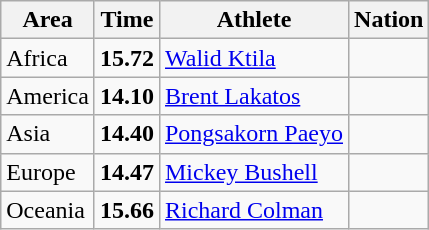<table class="wikitable">
<tr>
<th>Area</th>
<th>Time</th>
<th>Athlete</th>
<th>Nation</th>
</tr>
<tr>
<td>Africa</td>
<td><strong>15.72</strong></td>
<td><a href='#'>Walid Ktila</a></td>
<td></td>
</tr>
<tr>
<td>America</td>
<td><strong>14.10</strong> </td>
<td><a href='#'>Brent Lakatos</a></td>
<td></td>
</tr>
<tr>
<td>Asia</td>
<td><strong>14.40</strong></td>
<td><a href='#'>Pongsakorn Paeyo</a></td>
<td></td>
</tr>
<tr>
<td>Europe</td>
<td><strong>14.47</strong></td>
<td><a href='#'>Mickey Bushell</a></td>
<td></td>
</tr>
<tr>
<td>Oceania</td>
<td><strong>15.66</strong></td>
<td><a href='#'>Richard Colman</a></td>
<td></td>
</tr>
</table>
